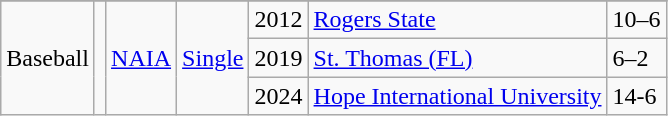<table class="wikitable" style="text-align: ">
<tr>
</tr>
<tr>
<td rowspan="3">Baseball</td>
<td rowspan=3></td>
<td rowspan="3"><a href='#'>NAIA</a></td>
<td rowspan="3"><a href='#'>Single</a></td>
<td>2012</td>
<td><a href='#'>Rogers State</a></td>
<td>10–6</td>
</tr>
<tr>
<td>2019</td>
<td><a href='#'>St. Thomas (FL)</a></td>
<td>6–2</td>
</tr>
<tr>
<td>2024</td>
<td><a href='#'>Hope International University</a></td>
<td>14-6</td>
</tr>
</table>
